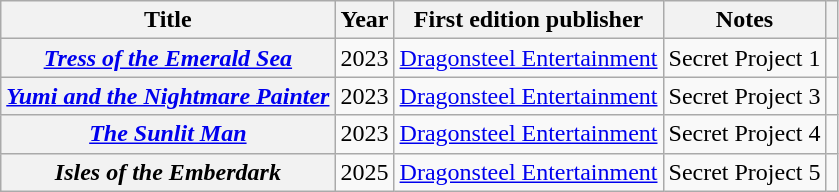<table class="wikitable sortable plainrowheaders">
<tr>
<th scope="col">Title</th>
<th scope="col">Year</th>
<th scope="col">First edition publisher</th>
<th scope="col">Notes</th>
<th scope="col"></th>
</tr>
<tr>
<th scope="row"><em><a href='#'>Tress of the Emerald Sea</a></em></th>
<td>2023</td>
<td><a href='#'>Dragonsteel Entertainment</a></td>
<td>Secret Project 1</td>
<td align="center"></td>
</tr>
<tr>
<th scope="row"><em><a href='#'>Yumi and the Nightmare Painter</a></em></th>
<td>2023</td>
<td><a href='#'>Dragonsteel Entertainment</a></td>
<td>Secret Project 3</td>
<td align="center"></td>
</tr>
<tr>
<th scope="row"><em><a href='#'>The Sunlit Man</a></em></th>
<td>2023</td>
<td><a href='#'>Dragonsteel Entertainment</a></td>
<td>Secret Project 4</td>
<td align="center"></td>
</tr>
<tr>
<th scope="row"><em>Isles of the Emberdark</em></th>
<td>2025</td>
<td><a href='#'>Dragonsteel Entertainment</a></td>
<td>Secret Project 5</td>
<td align="center"></td>
</tr>
</table>
